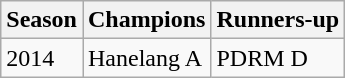<table class="wikitable">
<tr>
<th>Season</th>
<th>Champions</th>
<th>Runners-up</th>
</tr>
<tr>
<td>2014</td>
<td>Hanelang A</td>
<td>PDRM D</td>
</tr>
</table>
